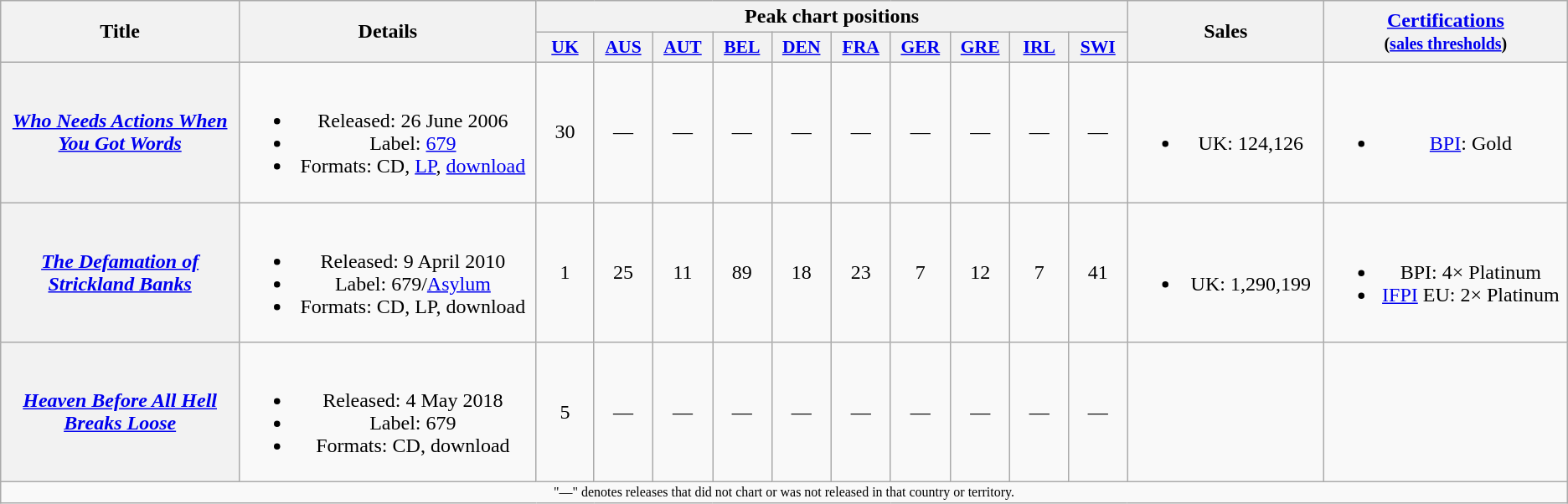<table class="wikitable plainrowheaders" style="text-align:center;" border="1">
<tr>
<th scope="col" rowspan="2" style="width:13em;">Title</th>
<th scope="col" rowspan="2" style="width:16em;">Details</th>
<th scope="col" colspan="10">Peak chart positions</th>
<th scope="col" rowspan="2" style="width:10em;">Sales</th>
<th scope="col" rowspan="2" style="width:13em;"><a href='#'>Certifications</a><br><small>(<a href='#'>sales thresholds</a>)</small></th>
</tr>
<tr>
<th scope="col" style="width:3em;font-size:90%;"><a href='#'>UK</a><br></th>
<th scope="col" style="width:3em;font-size:90%;"><a href='#'>AUS</a><br></th>
<th scope="col" style="width:3em;font-size:90%;"><a href='#'>AUT</a><br></th>
<th scope="col" style="width:3em;font-size:90%;"><a href='#'>BEL</a><br></th>
<th scope="col" style="width:3em;font-size:90%;"><a href='#'>DEN</a><br></th>
<th scope="col" style="width:3em;font-size:90%;"><a href='#'>FRA</a><br></th>
<th scope="col" style="width:3em;font-size:90%;"><a href='#'>GER</a><br></th>
<th scope="col" style="width:3em;font-size:90%;"><a href='#'>GRE</a><br></th>
<th scope="col" style="width:3em;font-size:90%;"><a href='#'>IRL</a><br></th>
<th scope="col" style="width:3em;font-size:90%;"><a href='#'>SWI</a> <br></th>
</tr>
<tr>
<th scope="row"><em><a href='#'>Who Needs Actions When<br>You Got Words</a></em></th>
<td><br><ul><li>Released: 26 June 2006</li><li>Label: <a href='#'>679</a></li><li>Formats: CD, <a href='#'>LP</a>, <a href='#'>download</a></li></ul></td>
<td>30</td>
<td>—</td>
<td>—</td>
<td>—</td>
<td>—</td>
<td>—</td>
<td>—</td>
<td>—</td>
<td>—</td>
<td>—</td>
<td><br><ul><li>UK: 124,126</li></ul></td>
<td><br><ul><li><a href='#'>BPI</a>: Gold</li></ul></td>
</tr>
<tr>
<th scope="row"><em><a href='#'>The Defamation of<br>Strickland Banks</a></em></th>
<td><br><ul><li>Released: 9 April 2010</li><li>Label: 679/<a href='#'>Asylum</a></li><li>Formats: CD, LP, download</li></ul></td>
<td>1</td>
<td>25</td>
<td>11</td>
<td>89</td>
<td>18</td>
<td>23</td>
<td>7</td>
<td>12</td>
<td>7</td>
<td>41</td>
<td><br><ul><li>UK: 1,290,199</li></ul></td>
<td><br><ul><li>BPI: 4× Platinum</li><li><a href='#'>IFPI</a> EU: 2× Platinum</li></ul></td>
</tr>
<tr>
<th scope="row"><em><a href='#'>Heaven Before All Hell Breaks Loose</a></em></th>
<td><br><ul><li>Released: 4 May 2018</li><li>Label: 679</li><li>Formats: CD, download</li></ul></td>
<td>5</td>
<td>—</td>
<td>—</td>
<td>—</td>
<td>—</td>
<td>—</td>
<td>—</td>
<td>—</td>
<td>—</td>
<td>—</td>
<td></td>
<td></td>
</tr>
<tr>
<td colspan="15" style="font-size:8pt" align="center">"—" denotes releases that did not chart or was not released in that country or territory.</td>
</tr>
</table>
